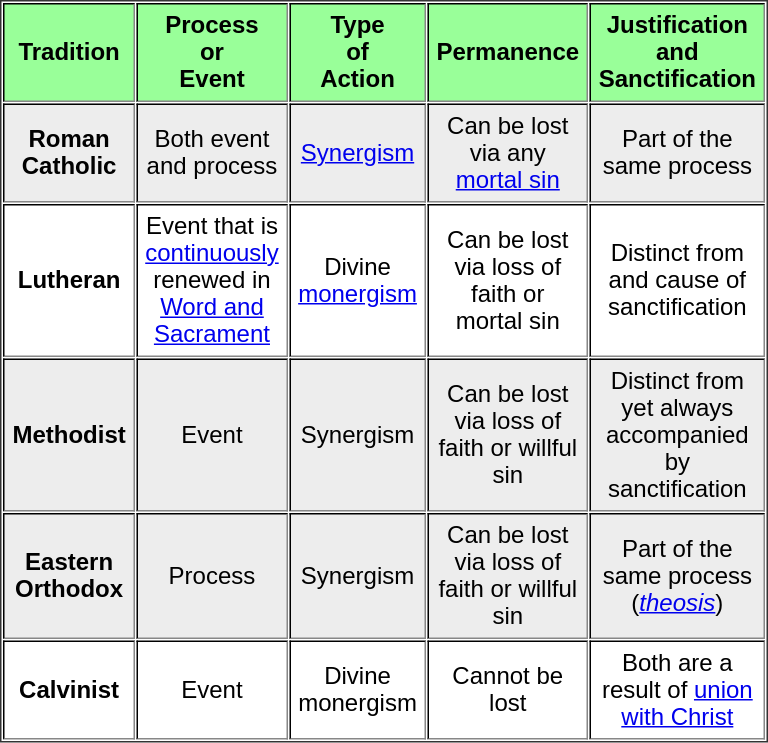<table border="2" cellpadding="5" cellspacing="1" style="width:220px; margin-bottom:1em; text-align:center; border:1px solid #333; font-family:Arial; margin:0 10px; float:right;">
<tr style="background:#9f9;">
<td><strong>Tradition</strong></td>
<td><strong>Process <br>or<br> Event</strong></td>
<td><strong>Type <br>of<br> Action</strong></td>
<td><strong>Permanence</strong></td>
<td><strong>Justification <br>and<br> Sanctification</strong></td>
</tr>
<tr style="background:#ededed;">
<td><strong>Roman Catholic</strong></td>
<td>Both event and process</td>
<td><a href='#'>Synergism</a></td>
<td>Can be lost via any <a href='#'>mortal sin</a></td>
<td>Part of the same process</td>
</tr>
<tr>
<td><strong>Lutheran</strong></td>
<td>Event that is <a href='#'>continuously</a> renewed in <a href='#'>Word and Sacrament</a></td>
<td>Divine <a href='#'>monergism</a></td>
<td>Can be lost via loss of faith or mortal sin</td>
<td>Distinct from and cause of sanctification</td>
</tr>
<tr style="background:#ededed;">
<td><strong>Methodist</strong></td>
<td>Event</td>
<td>Synergism</td>
<td>Can be lost via loss of faith or willful sin</td>
<td>Distinct from yet always accompanied by sanctification</td>
</tr>
<tr style="background:#ededed;">
<td><strong>Eastern Orthodox</strong></td>
<td>Process</td>
<td>Synergism</td>
<td>Can be lost via loss of faith or willful sin</td>
<td>Part of the same process (<em><a href='#'>theosis</a></em>)</td>
</tr>
<tr>
<td><strong>Calvinist</strong></td>
<td>Event</td>
<td>Divine monergism</td>
<td>Cannot be lost</td>
<td>Both are a result of <a href='#'>union with Christ</a></td>
</tr>
</table>
